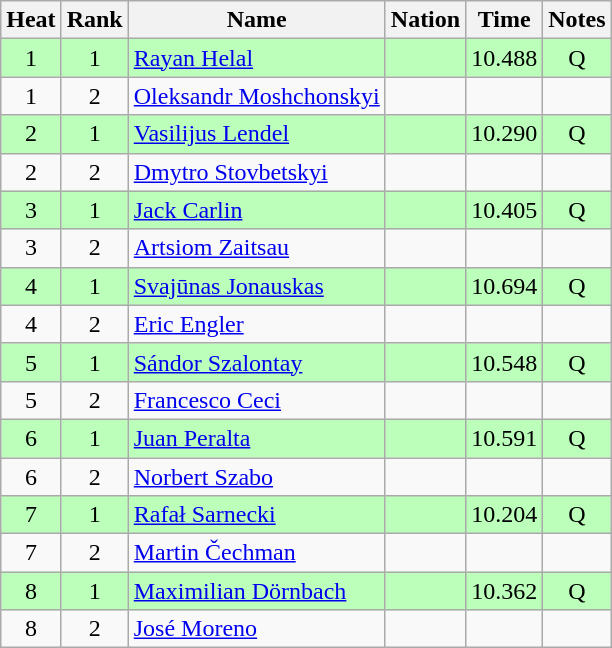<table class="wikitable sortable" style="text-align:center">
<tr>
<th>Heat</th>
<th>Rank</th>
<th>Name</th>
<th>Nation</th>
<th>Time</th>
<th>Notes</th>
</tr>
<tr bgcolor=bbffbb>
<td>1</td>
<td>1</td>
<td align=left><a href='#'>Rayan Helal</a></td>
<td align=left></td>
<td>10.488</td>
<td>Q</td>
</tr>
<tr>
<td>1</td>
<td>2</td>
<td align=left><a href='#'>Oleksandr Moshchonskyi</a></td>
<td align=left></td>
<td></td>
<td></td>
</tr>
<tr bgcolor=bbffbb>
<td>2</td>
<td>1</td>
<td align=left><a href='#'>Vasilijus Lendel</a></td>
<td align=left></td>
<td>10.290</td>
<td>Q</td>
</tr>
<tr>
<td>2</td>
<td>2</td>
<td align=left><a href='#'>Dmytro Stovbetskyi</a></td>
<td align=left></td>
<td></td>
<td></td>
</tr>
<tr bgcolor=bbffbb>
<td>3</td>
<td>1</td>
<td align=left><a href='#'>Jack Carlin</a></td>
<td align=left></td>
<td>10.405</td>
<td>Q</td>
</tr>
<tr>
<td>3</td>
<td>2</td>
<td align=left><a href='#'>Artsiom Zaitsau</a></td>
<td align=left></td>
<td></td>
<td></td>
</tr>
<tr bgcolor=bbffbb>
<td>4</td>
<td>1</td>
<td align=left><a href='#'>Svajūnas Jonauskas</a></td>
<td align=left></td>
<td>10.694</td>
<td>Q</td>
</tr>
<tr>
<td>4</td>
<td>2</td>
<td align=left><a href='#'>Eric Engler</a></td>
<td align=left></td>
<td></td>
<td></td>
</tr>
<tr bgcolor=bbffbb>
<td>5</td>
<td>1</td>
<td align=left><a href='#'>Sándor Szalontay</a></td>
<td align=left></td>
<td>10.548</td>
<td>Q</td>
</tr>
<tr>
<td>5</td>
<td>2</td>
<td align=left><a href='#'>Francesco Ceci</a></td>
<td align=left></td>
<td></td>
<td></td>
</tr>
<tr bgcolor=bbffbb>
<td>6</td>
<td>1</td>
<td align=left><a href='#'>Juan Peralta</a></td>
<td align=left></td>
<td>10.591</td>
<td>Q</td>
</tr>
<tr>
<td>6</td>
<td>2</td>
<td align=left><a href='#'>Norbert Szabo</a></td>
<td align=left></td>
<td></td>
<td></td>
</tr>
<tr bgcolor=bbffbb>
<td>7</td>
<td>1</td>
<td align=left><a href='#'>Rafał Sarnecki</a></td>
<td align=left></td>
<td>10.204</td>
<td>Q</td>
</tr>
<tr>
<td>7</td>
<td>2</td>
<td align=left><a href='#'>Martin Čechman</a></td>
<td align=left></td>
<td></td>
<td></td>
</tr>
<tr bgcolor=bbffbb>
<td>8</td>
<td>1</td>
<td align=left><a href='#'>Maximilian Dörnbach</a></td>
<td align=left></td>
<td>10.362</td>
<td>Q</td>
</tr>
<tr>
<td>8</td>
<td>2</td>
<td align=left><a href='#'>José Moreno</a></td>
<td align=left></td>
<td></td>
<td></td>
</tr>
</table>
